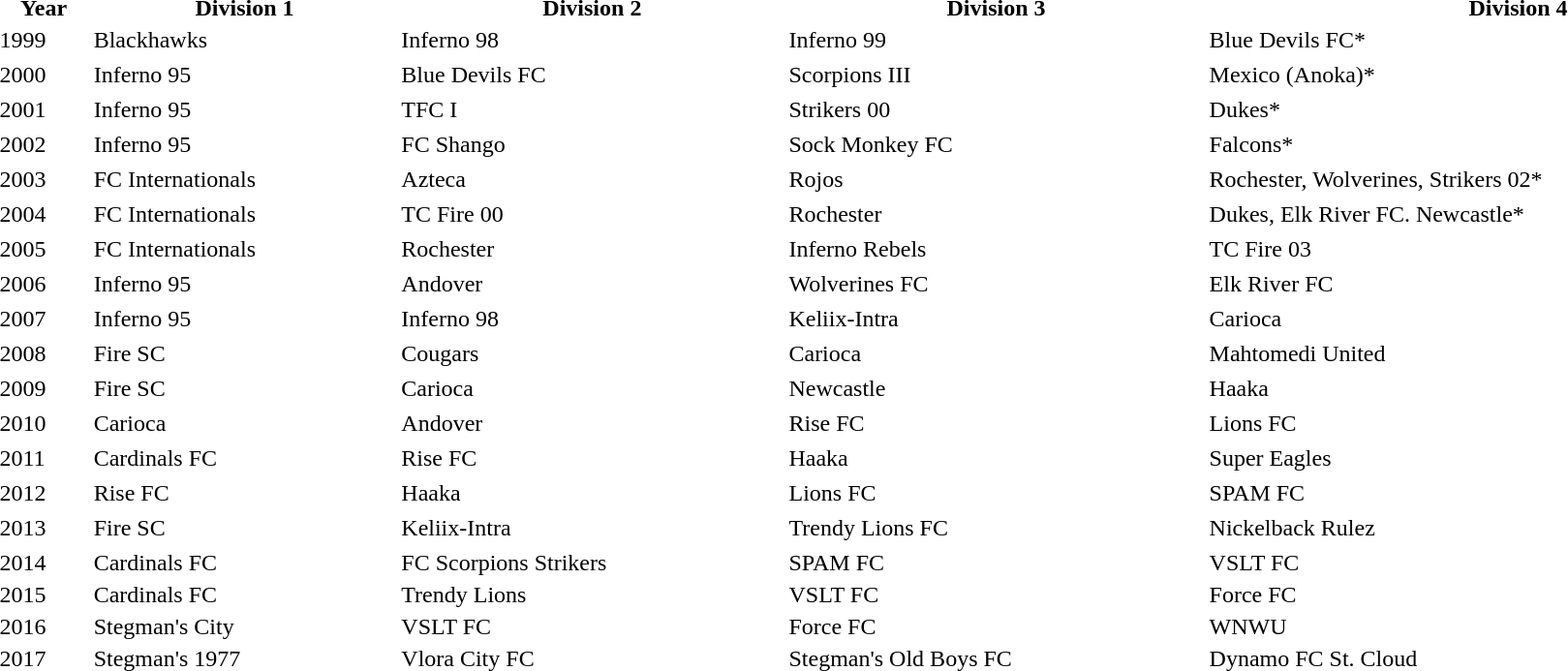<table style="width:100%; margin:0">
<tr>
<th>Year</th>
<th>Division 1</th>
<th>Division 2</th>
<th>Division 3</th>
<th>Division 4</th>
</tr>
<tr>
<td>1999</td>
<td>Blackhawks</td>
<td>Inferno 98</td>
<td>Inferno 99</td>
<td>Blue Devils FC*</td>
</tr>
<tr>
</tr>
<tr>
<td>2000</td>
<td>Inferno 95</td>
<td>Blue Devils FC</td>
<td>Scorpions III</td>
<td>Mexico (Anoka)*</td>
</tr>
<tr>
</tr>
<tr>
<td>2001</td>
<td>Inferno 95</td>
<td>TFC I</td>
<td>Strikers 00</td>
<td>Dukes*</td>
</tr>
<tr>
</tr>
<tr>
<td>2002</td>
<td>Inferno 95</td>
<td>FC Shango</td>
<td>Sock Monkey FC</td>
<td>Falcons*</td>
</tr>
<tr>
</tr>
<tr>
<td>2003</td>
<td>FC Internationals</td>
<td>Azteca</td>
<td>Rojos</td>
<td>Rochester, Wolverines, Strikers 02*</td>
</tr>
<tr>
</tr>
<tr>
<td>2004</td>
<td>FC Internationals</td>
<td>TC Fire 00</td>
<td>Rochester</td>
<td>Dukes, Elk River FC. Newcastle*</td>
</tr>
<tr>
</tr>
<tr>
<td>2005</td>
<td>FC Internationals</td>
<td>Rochester</td>
<td>Inferno Rebels</td>
<td>TC Fire 03</td>
</tr>
<tr>
</tr>
<tr>
<td>2006</td>
<td>Inferno 95</td>
<td>Andover</td>
<td>Wolverines FC</td>
<td>Elk River FC</td>
</tr>
<tr>
</tr>
<tr>
<td>2007</td>
<td>Inferno 95</td>
<td>Inferno 98</td>
<td>Keliix-Intra</td>
<td>Carioca</td>
</tr>
<tr>
</tr>
<tr>
<td>2008</td>
<td>Fire SC</td>
<td>Cougars</td>
<td>Carioca</td>
<td>Mahtomedi United</td>
</tr>
<tr>
</tr>
<tr>
<td>2009</td>
<td>Fire SC</td>
<td>Carioca</td>
<td>Newcastle</td>
<td>Haaka</td>
</tr>
<tr>
</tr>
<tr>
<td>2010</td>
<td>Carioca</td>
<td>Andover</td>
<td>Rise FC</td>
<td>Lions FC</td>
</tr>
<tr>
</tr>
<tr>
<td>2011</td>
<td>Cardinals FC</td>
<td>Rise FC</td>
<td>Haaka</td>
<td>Super Eagles</td>
</tr>
<tr>
</tr>
<tr>
<td>2012</td>
<td>Rise FC</td>
<td>Haaka</td>
<td>Lions FC</td>
<td>SPAM FC</td>
</tr>
<tr>
</tr>
<tr>
<td>2013</td>
<td>Fire SC</td>
<td>Keliix-Intra</td>
<td>Trendy Lions FC</td>
<td>Nickelback Rulez</td>
</tr>
<tr>
</tr>
<tr>
<td>2014</td>
<td>Cardinals FC</td>
<td>FC Scorpions Strikers</td>
<td>SPAM FC</td>
<td>VSLT FC</td>
</tr>
<tr>
<td>2015</td>
<td>Cardinals FC</td>
<td>Trendy Lions</td>
<td>VSLT FC</td>
<td>Force FC</td>
</tr>
<tr>
<td>2016</td>
<td>Stegman's City</td>
<td>VSLT FC</td>
<td>Force FC</td>
<td>WNWU</td>
</tr>
<tr>
<td>2017</td>
<td>Stegman's 1977</td>
<td>Vlora City FC</td>
<td>Stegman's Old Boys FC</td>
<td>Dynamo FC St. Cloud</td>
</tr>
<tr>
</tr>
</table>
